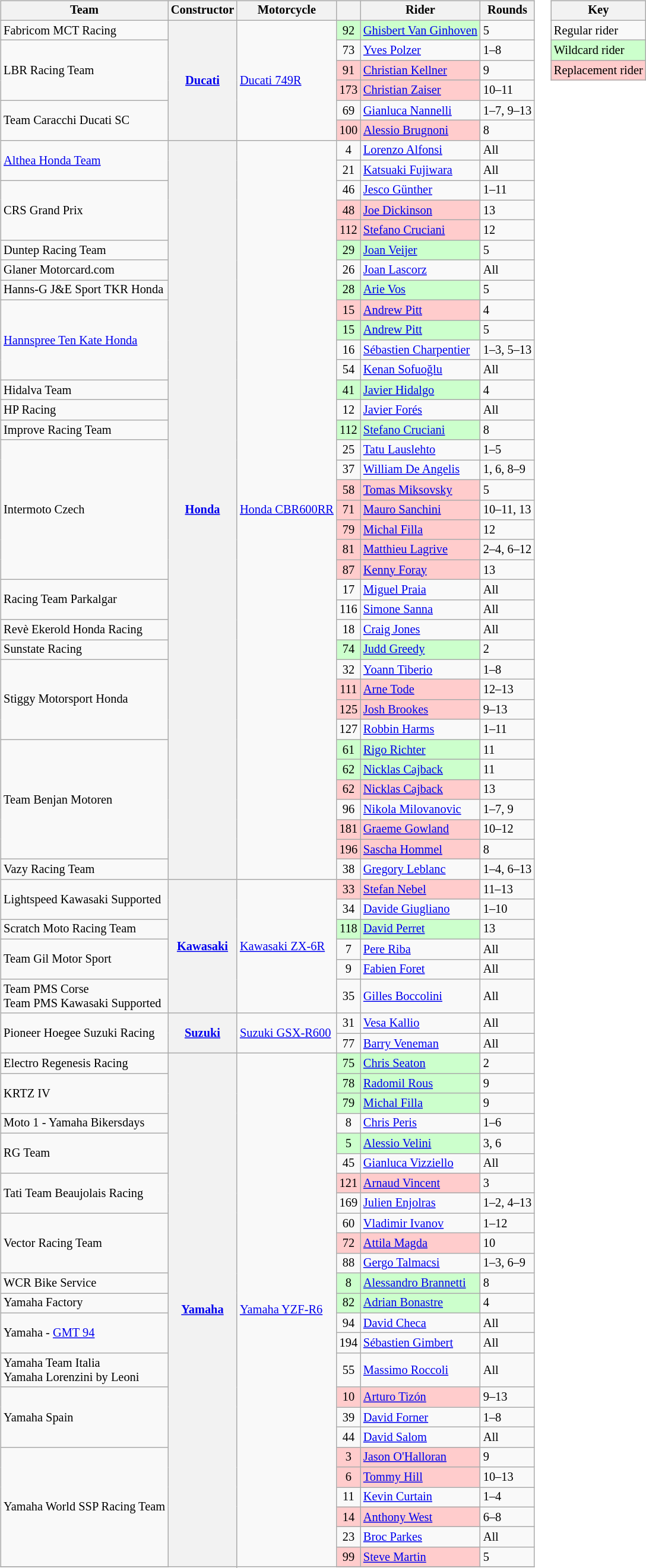<table>
<tr>
<td><br><table class="wikitable" style="font-size: 85%">
<tr>
<th>Team</th>
<th>Constructor</th>
<th>Motorcycle</th>
<th></th>
<th>Rider</th>
<th>Rounds</th>
</tr>
<tr>
<td>Fabricom MCT Racing</td>
<th rowspan="6"><a href='#'>Ducati</a></th>
<td rowspan="6"><a href='#'>Ducati 749R</a></td>
<td style="background:#ccffcc;" align="center">92</td>
<td style="background:#ccffcc;"nowrap> <a href='#'>Ghisbert Van Ginhoven</a></td>
<td>5</td>
</tr>
<tr>
<td rowspan="3">LBR Racing Team</td>
<td align="center">73</td>
<td> <a href='#'>Yves Polzer</a></td>
<td>1–8</td>
</tr>
<tr>
<td style="background:#ffcccc;" align="center">91</td>
<td style="background:#ffcccc;"nowrap> <a href='#'>Christian Kellner</a></td>
<td>9</td>
</tr>
<tr>
<td style="background:#ffcccc;" align="center">173</td>
<td style="background:#ffcccc;"nowrap> <a href='#'>Christian Zaiser</a></td>
<td>10–11</td>
</tr>
<tr>
<td rowspan="2">Team Caracchi Ducati SC</td>
<td align="center">69</td>
<td> <a href='#'>Gianluca Nannelli</a></td>
<td>1–7, 9–13</td>
</tr>
<tr>
<td style="background:#ffcccc;" align="center">100</td>
<td style="background:#ffcccc;"nowrap> <a href='#'>Alessio Brugnoni</a></td>
<td>8</td>
</tr>
<tr>
<td rowspan="2"><a href='#'>Althea Honda Team</a></td>
<th rowspan="37"><a href='#'>Honda</a></th>
<td rowspan="37"><a href='#'>Honda CBR600RR</a></td>
<td align="center">4</td>
<td> <a href='#'>Lorenzo Alfonsi</a></td>
<td>All</td>
</tr>
<tr>
<td align="center">21</td>
<td> <a href='#'>Katsuaki Fujiwara</a></td>
<td>All</td>
</tr>
<tr>
<td rowspan="3">CRS Grand Prix</td>
<td align="center">46</td>
<td> <a href='#'>Jesco Günther</a></td>
<td>1–11</td>
</tr>
<tr>
<td style="background:#ffcccc;" align="center">48</td>
<td style="background:#ffcccc;"nowrap> <a href='#'>Joe Dickinson</a></td>
<td>13</td>
</tr>
<tr>
<td style="background:#ffcccc;" align="center">112</td>
<td style="background:#ffcccc;"nowrap> <a href='#'>Stefano Cruciani</a></td>
<td>12</td>
</tr>
<tr>
<td>Duntep Racing Team</td>
<td style="background:#ccffcc;" align="center">29</td>
<td style="background:#ccffcc;"nowrap> <a href='#'>Joan Veijer</a></td>
<td>5</td>
</tr>
<tr>
<td>Glaner Motorcard.com</td>
<td align="center">26</td>
<td> <a href='#'>Joan Lascorz</a></td>
<td>All</td>
</tr>
<tr>
<td>Hanns-G J&E Sport TKR Honda</td>
<td style="background:#ccffcc;" align="center">28</td>
<td style="background:#ccffcc;"nowrap> <a href='#'>Arie Vos</a></td>
<td>5</td>
</tr>
<tr>
<td rowspan="4"><a href='#'>Hannspree Ten Kate Honda</a></td>
<td style="background:#ffcccc;" align="center">15</td>
<td style="background:#ffcccc;"nowrap> <a href='#'>Andrew Pitt</a></td>
<td>4</td>
</tr>
<tr>
<td style="background:#ccffcc;" align="center">15</td>
<td style="background:#ccffcc;"nowrap> <a href='#'>Andrew Pitt</a></td>
<td>5</td>
</tr>
<tr>
<td align="center">16</td>
<td> <a href='#'>Sébastien Charpentier</a></td>
<td>1–3, 5–13</td>
</tr>
<tr>
<td align="center">54</td>
<td> <a href='#'>Kenan Sofuoğlu</a></td>
<td>All</td>
</tr>
<tr>
<td>Hidalva Team</td>
<td style="background:#ccffcc;" align="center">41</td>
<td style="background:#ccffcc;"nowrap> <a href='#'>Javier Hidalgo</a></td>
<td>4</td>
</tr>
<tr>
<td>HP Racing</td>
<td align="center">12</td>
<td> <a href='#'>Javier Forés</a></td>
<td>All</td>
</tr>
<tr>
<td>Improve Racing Team</td>
<td style="background:#ccffcc;" align="center">112</td>
<td style="background:#ccffcc;"nowrap> <a href='#'>Stefano Cruciani</a></td>
<td>8</td>
</tr>
<tr>
<td rowspan="7">Intermoto Czech</td>
<td align="center">25</td>
<td> <a href='#'>Tatu Lauslehto</a></td>
<td>1–5</td>
</tr>
<tr>
<td align="center">37</td>
<td> <a href='#'>William De Angelis</a></td>
<td>1, 6, 8–9</td>
</tr>
<tr>
<td style="background:#ffcccc;" align="center">58</td>
<td style="background:#ffcccc;"nowrap> <a href='#'>Tomas Miksovsky</a></td>
<td>5</td>
</tr>
<tr>
<td style="background:#ffcccc;" align="center">71</td>
<td style="background:#ffcccc;"nowrap> <a href='#'>Mauro Sanchini</a></td>
<td>10–11, 13</td>
</tr>
<tr>
<td style="background:#ffcccc;" align="center">79</td>
<td style="background:#ffcccc;"nowrap> <a href='#'>Michal Filla</a></td>
<td>12</td>
</tr>
<tr>
<td style="background:#ffcccc;" align="center">81</td>
<td style="background:#ffcccc;"nowrap> <a href='#'>Matthieu Lagrive</a></td>
<td>2–4, 6–12</td>
</tr>
<tr>
<td style="background:#ffcccc;" align="center">87</td>
<td style="background:#ffcccc;"nowrap> <a href='#'>Kenny Foray</a></td>
<td>13</td>
</tr>
<tr>
<td rowspan="2">Racing Team Parkalgar</td>
<td align="center">17</td>
<td> <a href='#'>Miguel Praia</a></td>
<td>All</td>
</tr>
<tr>
<td align="center">116</td>
<td> <a href='#'>Simone Sanna</a></td>
<td>All</td>
</tr>
<tr>
<td>Revè Ekerold Honda Racing</td>
<td align="center">18</td>
<td> <a href='#'>Craig Jones</a></td>
<td>All</td>
</tr>
<tr>
<td>Sunstate Racing</td>
<td style="background:#ccffcc;" align="center">74</td>
<td style="background:#ccffcc;"nowrap> <a href='#'>Judd Greedy</a></td>
<td>2</td>
</tr>
<tr>
<td rowspan="4">Stiggy Motorsport Honda</td>
<td align="center">32</td>
<td> <a href='#'>Yoann Tiberio</a></td>
<td>1–8</td>
</tr>
<tr>
<td style="background:#ffcccc;" align="center">111</td>
<td style="background:#ffcccc;"nowrap> <a href='#'>Arne Tode</a></td>
<td>12–13</td>
</tr>
<tr>
<td style="background:#ffcccc;" align="center">125</td>
<td style="background:#ffcccc;"nowrap> <a href='#'>Josh Brookes</a></td>
<td>9–13</td>
</tr>
<tr>
<td align="center">127</td>
<td> <a href='#'>Robbin Harms</a></td>
<td>1–11</td>
</tr>
<tr>
<td rowspan="6">Team Benjan Motoren</td>
<td style="background:#ccffcc;" align="center">61</td>
<td style="background:#ccffcc;"nowrap> <a href='#'>Rigo Richter</a></td>
<td>11</td>
</tr>
<tr>
<td style="background:#ccffcc;" align="center">62</td>
<td style="background:#ccffcc;"nowrap> <a href='#'>Nicklas Cajback</a></td>
<td>11</td>
</tr>
<tr>
<td style="background:#ffcccc;" align="center">62</td>
<td style="background:#ffcccc;"nowrap> <a href='#'>Nicklas Cajback</a></td>
<td>13</td>
</tr>
<tr>
<td align="center">96</td>
<td> <a href='#'>Nikola Milovanovic</a></td>
<td>1–7, 9</td>
</tr>
<tr>
<td style="background:#ffcccc;" align="center">181</td>
<td style="background:#ffcccc;"nowrap> <a href='#'>Graeme Gowland</a></td>
<td>10–12</td>
</tr>
<tr>
<td style="background:#ffcccc;" align="center">196</td>
<td style="background:#ffcccc;"nowrap> <a href='#'>Sascha Hommel</a></td>
<td>8</td>
</tr>
<tr>
<td>Vazy Racing Team</td>
<td align="center">38</td>
<td> <a href='#'>Gregory Leblanc</a></td>
<td>1–4, 6–13</td>
</tr>
<tr>
<td rowspan="2">Lightspeed Kawasaki Supported</td>
<th rowspan="6"><a href='#'>Kawasaki</a></th>
<td rowspan="6"><a href='#'>Kawasaki ZX-6R</a></td>
<td style="background:#ffcccc;" align="center">33</td>
<td style="background:#ffcccc;"nowrap> <a href='#'>Stefan Nebel</a></td>
<td>11–13</td>
</tr>
<tr>
<td align="center">34</td>
<td> <a href='#'>Davide Giugliano</a></td>
<td>1–10</td>
</tr>
<tr>
<td>Scratch Moto Racing Team</td>
<td style="background:#ccffcc;" align="center">118</td>
<td style="background:#ccffcc;"nowrap> <a href='#'>David Perret</a></td>
<td>13</td>
</tr>
<tr>
<td rowspan="2">Team Gil Motor Sport</td>
<td align="center">7</td>
<td> <a href='#'>Pere Riba</a></td>
<td>All</td>
</tr>
<tr>
<td align="center">9</td>
<td> <a href='#'>Fabien Foret</a></td>
<td>All</td>
</tr>
<tr>
<td>Team PMS Corse <br> Team PMS Kawasaki Supported</td>
<td align="center">35</td>
<td> <a href='#'>Gilles Boccolini</a></td>
<td>All</td>
</tr>
<tr>
<td rowspan="2">Pioneer Hoegee Suzuki Racing</td>
<th rowspan="2"><a href='#'>Suzuki</a></th>
<td rowspan="2"><a href='#'>Suzuki GSX-R600</a></td>
<td align="center">31</td>
<td> <a href='#'>Vesa Kallio</a></td>
<td>All</td>
</tr>
<tr>
<td align="center">77</td>
<td> <a href='#'>Barry Veneman</a></td>
<td>All</td>
</tr>
<tr>
<td>Electro Regenesis Racing</td>
<th rowspan="27"><a href='#'>Yamaha</a></th>
<td rowspan="27"><a href='#'>Yamaha YZF-R6</a></td>
<td style="background:#ccffcc;" align="center">75</td>
<td style="background:#ccffcc;"nowrap> <a href='#'>Chris Seaton</a></td>
<td>2</td>
</tr>
<tr>
<td rowspan="2">KRTZ IV</td>
<td style="background:#ccffcc;" align="center">78</td>
<td style="background:#ccffcc;"nowrap> <a href='#'>Radomil Rous</a></td>
<td>9</td>
</tr>
<tr>
<td style="background:#ccffcc;" align="center">79</td>
<td style="background:#ccffcc;"nowrap> <a href='#'>Michal Filla</a></td>
<td>9</td>
</tr>
<tr>
<td>Moto 1 - Yamaha Bikersdays</td>
<td align="center">8</td>
<td> <a href='#'>Chris Peris</a></td>
<td>1–6</td>
</tr>
<tr>
<td rowspan="2">RG Team</td>
<td style="background:#ccffcc;" align="center">5</td>
<td style="background:#ccffcc;"nowrap> <a href='#'>Alessio Velini</a></td>
<td>3, 6</td>
</tr>
<tr>
<td align="center">45</td>
<td> <a href='#'>Gianluca Vizziello</a></td>
<td>All</td>
</tr>
<tr>
<td rowspan="2">Tati Team Beaujolais Racing</td>
<td style="background:#ffcccc;" align="center">121</td>
<td style="background:#ffcccc;"nowrap> <a href='#'>Arnaud Vincent</a></td>
<td>3</td>
</tr>
<tr>
<td align="center">169</td>
<td> <a href='#'>Julien Enjolras</a></td>
<td>1–2, 4–13</td>
</tr>
<tr>
<td rowspan="3">Vector Racing Team</td>
<td align="center">60</td>
<td> <a href='#'>Vladimir Ivanov</a></td>
<td>1–12</td>
</tr>
<tr>
<td style="background:#ffcccc;" align="center">72</td>
<td style="background:#ffcccc;"nowrap> <a href='#'>Attila Magda</a></td>
<td>10</td>
</tr>
<tr>
<td align="center">88</td>
<td> <a href='#'>Gergo Talmacsi</a></td>
<td>1–3, 6–9</td>
</tr>
<tr>
<td>WCR Bike Service</td>
<td style="background:#ccffcc;" align="center">8</td>
<td style="background:#ccffcc;"nowrap> <a href='#'>Alessandro Brannetti</a></td>
<td>8</td>
</tr>
<tr>
<td>Yamaha Factory</td>
<td style="background:#ccffcc;" align="center">82</td>
<td style="background:#ccffcc;"nowrap> <a href='#'>Adrian Bonastre</a></td>
<td>4</td>
</tr>
<tr>
<td rowspan="2">Yamaha - <a href='#'>GMT 94</a></td>
<td align="center">94</td>
<td> <a href='#'>David Checa</a></td>
<td>All</td>
</tr>
<tr>
<td align="center">194</td>
<td> <a href='#'>Sébastien Gimbert</a></td>
<td>All</td>
</tr>
<tr>
<td>Yamaha Team Italia <br> Yamaha Lorenzini by Leoni</td>
<td align="center">55</td>
<td> <a href='#'>Massimo Roccoli</a></td>
<td>All</td>
</tr>
<tr>
<td rowspan="3">Yamaha Spain</td>
<td style="background:#ffcccc;" align="center">10</td>
<td style="background:#ffcccc;"nowrap> <a href='#'>Arturo Tizón</a></td>
<td>9–13</td>
</tr>
<tr>
<td align="center">39</td>
<td> <a href='#'>David Forner</a></td>
<td>1–8</td>
</tr>
<tr>
<td align="center">44</td>
<td> <a href='#'>David Salom</a></td>
<td>All</td>
</tr>
<tr>
<td rowspan="6">Yamaha World SSP Racing Team</td>
<td style="background:#ffcccc;" align="center">3</td>
<td style="background:#ffcccc;"nowrap> <a href='#'>Jason O'Halloran</a></td>
<td>9</td>
</tr>
<tr>
<td style="background:#ffcccc;" align="center">6</td>
<td style="background:#ffcccc;"nowrap> <a href='#'>Tommy Hill</a></td>
<td>10–13</td>
</tr>
<tr>
<td align="center">11</td>
<td> <a href='#'>Kevin Curtain</a></td>
<td>1–4</td>
</tr>
<tr>
<td style="background:#ffcccc;" align="center">14</td>
<td style="background:#ffcccc;"nowrap> <a href='#'>Anthony West</a></td>
<td>6–8</td>
</tr>
<tr>
<td align="center">23</td>
<td> <a href='#'>Broc Parkes</a></td>
<td>All</td>
</tr>
<tr>
<td style="background:#ffcccc;" align="center">99</td>
<td style="background:#ffcccc;"nowrap> <a href='#'>Steve Martin</a></td>
<td>5</td>
</tr>
<tr>
</tr>
</table>
</td>
<td valign=top><br><table class="wikitable" style="font-size: 85%;">
<tr>
<th colspan=2>Key</th>
</tr>
<tr>
<td>Regular rider</td>
</tr>
<tr style="background:#ccffcc;">
<td>Wildcard rider</td>
</tr>
<tr style="background:#ffcccc;">
<td>Replacement rider</td>
</tr>
</table>
</td>
</tr>
</table>
